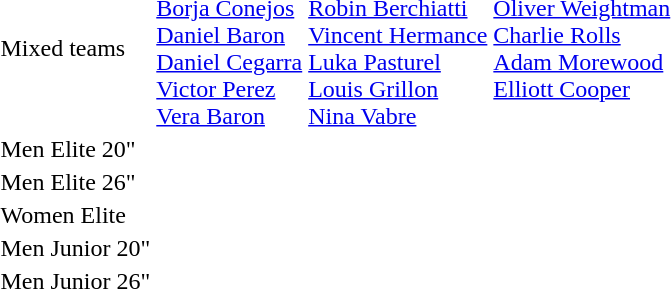<table>
<tr>
<td>Mixed teams</td>
<td valign=top><br><a href='#'>Borja Conejos</a><br><a href='#'>Daniel Baron</a><br><a href='#'>Daniel Cegarra</a><br><a href='#'>Victor Perez</a><br><a href='#'>Vera Baron</a></td>
<td valign=top><br><a href='#'>Robin Berchiatti</a><br><a href='#'>Vincent Hermance</a><br><a href='#'>Luka Pasturel</a><br><a href='#'>Louis Grillon</a><br><a href='#'>Nina Vabre</a></td>
<td valign=top><br><a href='#'>Oliver Weightman</a><br><a href='#'>Charlie Rolls</a><br><a href='#'>Adam Morewood</a><br><a href='#'>Elliott Cooper</a></td>
</tr>
<tr>
<td>Men Elite 20"</td>
<td></td>
<td></td>
<td></td>
</tr>
<tr>
<td>Men Elite 26"</td>
<td></td>
<td></td>
<td></td>
</tr>
<tr>
<td>Women Elite</td>
<td></td>
<td></td>
<td></td>
</tr>
<tr>
<td>Men Junior 20"</td>
<td></td>
<td></td>
<td></td>
</tr>
<tr>
<td>Men Junior 26"</td>
<td></td>
<td></td>
<td></td>
</tr>
</table>
